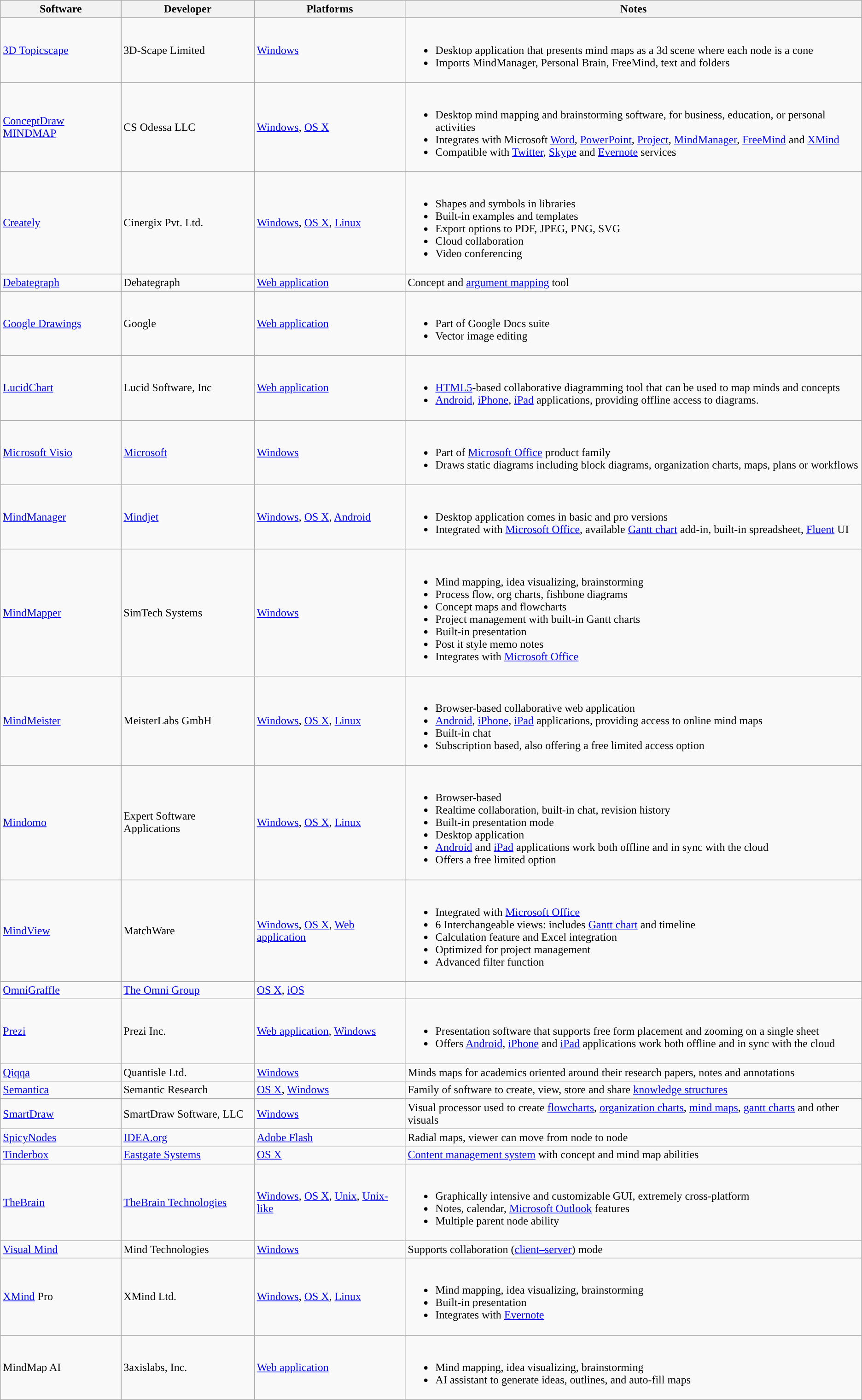<table class="wikitable sortable sort-under mw-collapsible ">
<tr>
<th>Software</th>
<th>Developer</th>
<th>Platforms</th>
<th>Notes</th>
</tr>
<tr>
<td><a href='#'>3D Topicscape</a></td>
<td>3D-Scape Limited</td>
<td><a href='#'>Windows</a></td>
<td><br><ul><li>Desktop application that presents mind maps as a 3d scene where each node is a cone</li><li>Imports MindManager, Personal Brain, FreeMind, text and folders</li></ul></td>
</tr>
<tr>
<td><a href='#'>ConceptDraw MINDMAP</a></td>
<td>CS Odessa LLC</td>
<td><a href='#'>Windows</a>, <a href='#'>OS X</a></td>
<td><br><ul><li>Desktop mind mapping and brainstorming software, for business, education, or personal activities</li><li>Integrates with Microsoft <a href='#'>Word</a>, <a href='#'>PowerPoint</a>, <a href='#'>Project</a>, <a href='#'>MindManager</a>, <a href='#'>FreeMind</a> and <a href='#'>XMind</a></li><li>Compatible with <a href='#'>Twitter</a>, <a href='#'>Skype</a> and <a href='#'>Evernote</a> services</li></ul></td>
</tr>
<tr>
<td><a href='#'>Creately</a></td>
<td>Cinergix Pvt. Ltd.</td>
<td><a href='#'>Windows</a>, <a href='#'>OS X</a>, <a href='#'>Linux</a></td>
<td><br><ul><li>Shapes and symbols in libraries</li><li>Built-in examples and templates</li><li>Export options to PDF, JPEG, PNG, SVG</li><li>Cloud collaboration</li><li>Video conferencing</li></ul></td>
</tr>
<tr>
<td><a href='#'>Debategraph</a></td>
<td>Debategraph</td>
<td><a href='#'>Web application</a></td>
<td>Concept and <a href='#'>argument mapping</a> tool</td>
</tr>
<tr>
<td><a href='#'>Google Drawings</a></td>
<td>Google</td>
<td><a href='#'>Web application</a></td>
<td><br><ul><li>Part of Google Docs suite</li><li>Vector image editing</li></ul></td>
</tr>
<tr>
<td><a href='#'>LucidChart</a></td>
<td>Lucid Software, Inc</td>
<td><a href='#'>Web application</a></td>
<td><br><ul><li><a href='#'>HTML5</a>-based collaborative diagramming tool that can be used to map minds and concepts</li><li><a href='#'>Android</a>, <a href='#'>iPhone</a>, <a href='#'>iPad</a> applications, providing offline access to diagrams.</li></ul></td>
</tr>
<tr>
<td><a href='#'>Microsoft Visio</a></td>
<td><a href='#'>Microsoft</a></td>
<td><a href='#'>Windows</a></td>
<td><br><ul><li>Part of <a href='#'>Microsoft Office</a> product family</li><li>Draws static diagrams including block diagrams, organization charts, maps, plans or workflows</li></ul></td>
</tr>
<tr>
<td><a href='#'>MindManager</a></td>
<td><a href='#'>Mindjet</a></td>
<td><a href='#'>Windows</a>, <a href='#'>OS X</a>, <a href='#'>Android</a></td>
<td><br><ul><li>Desktop application comes in basic and pro versions</li><li>Integrated with <a href='#'>Microsoft Office</a>, available <a href='#'>Gantt chart</a> add-in, built-in spreadsheet, <a href='#'>Fluent</a> UI</li></ul></td>
</tr>
<tr>
<td><a href='#'>MindMapper</a></td>
<td>SimTech Systems</td>
<td><a href='#'>Windows</a></td>
<td><br><ul><li>Mind mapping, idea visualizing, brainstorming</li><li>Process flow, org charts, fishbone diagrams</li><li>Concept maps and flowcharts</li><li>Project management with built-in Gantt charts</li><li>Built-in presentation</li><li>Post it style memo notes</li><li>Integrates with <a href='#'>Microsoft Office</a></li></ul></td>
</tr>
<tr>
<td><a href='#'>MindMeister</a></td>
<td>MeisterLabs GmbH</td>
<td><a href='#'>Windows</a>, <a href='#'>OS X</a>, <a href='#'>Linux</a></td>
<td><br><ul><li>Browser-based collaborative web application</li><li><a href='#'>Android</a>, <a href='#'>iPhone</a>, <a href='#'>iPad</a> applications, providing access to online mind maps</li><li>Built-in chat</li><li>Subscription based, also offering a free limited access option</li></ul></td>
</tr>
<tr>
<td><a href='#'>Mindomo</a></td>
<td>Expert Software Applications</td>
<td><a href='#'>Windows</a>, <a href='#'>OS X</a>, <a href='#'>Linux</a></td>
<td><br><ul><li>Browser-based</li><li>Realtime collaboration, built-in chat, revision history</li><li>Built-in presentation mode</li><li>Desktop application</li><li><a href='#'>Android</a> and <a href='#'>iPad</a> applications work both offline and in sync with the cloud</li><li>Offers a free limited option</li></ul></td>
</tr>
<tr>
<td><a href='#'>MindView</a></td>
<td>MatchWare</td>
<td><a href='#'>Windows</a>, <a href='#'>OS X</a>, <a href='#'>Web application</a></td>
<td><br><ul><li>Integrated with <a href='#'>Microsoft Office</a></li><li>6 Interchangeable views: includes <a href='#'>Gantt chart</a> and timeline</li><li>Calculation feature and Excel integration</li><li>Optimized for project management</li><li>Advanced filter function</li></ul></td>
</tr>
<tr>
<td><a href='#'>OmniGraffle</a></td>
<td><a href='#'>The Omni Group</a></td>
<td><a href='#'>OS X</a>, <a href='#'>iOS</a></td>
<td></td>
</tr>
<tr>
<td><a href='#'>Prezi</a></td>
<td>Prezi Inc.</td>
<td><a href='#'>Web application</a>, <a href='#'>Windows</a></td>
<td><br><ul><li>Presentation software that supports free form placement and zooming on a single sheet</li><li>Offers <a href='#'>Android</a>, <a href='#'>iPhone</a> and <a href='#'>iPad</a> applications work both offline and in sync with the cloud</li></ul></td>
</tr>
<tr>
<td><a href='#'>Qiqqa</a></td>
<td>Quantisle Ltd.</td>
<td><a href='#'>Windows</a></td>
<td>Minds maps for academics oriented around their research papers, notes and annotations</td>
</tr>
<tr>
<td><a href='#'>Semantica</a></td>
<td>Semantic Research</td>
<td><a href='#'>OS X</a>, <a href='#'>Windows</a></td>
<td>Family of software to create, view, store and share <a href='#'>knowledge structures</a></td>
</tr>
<tr>
<td><a href='#'>SmartDraw</a></td>
<td>SmartDraw Software, LLC</td>
<td><a href='#'>Windows</a></td>
<td>Visual processor used to create <a href='#'>flowcharts</a>, <a href='#'>organization charts</a>, <a href='#'>mind maps</a>, <a href='#'>gantt charts</a> and other visuals</td>
</tr>
<tr>
<td><a href='#'>SpicyNodes</a></td>
<td><a href='#'>IDEA.org</a></td>
<td><a href='#'>Adobe Flash</a></td>
<td>Radial maps, viewer can move from node to node</td>
</tr>
<tr>
<td><a href='#'>Tinderbox</a></td>
<td><a href='#'>Eastgate Systems</a></td>
<td><a href='#'>OS X</a></td>
<td><a href='#'>Content management system</a> with concept and mind map abilities</td>
</tr>
<tr>
<td><a href='#'>TheBrain</a></td>
<td><a href='#'>TheBrain Technologies</a></td>
<td><a href='#'>Windows</a>, <a href='#'>OS X</a>, <a href='#'>Unix</a>, <a href='#'>Unix-like</a></td>
<td><br><ul><li>Graphically intensive and customizable GUI, extremely cross-platform</li><li>Notes, calendar, <a href='#'>Microsoft Outlook</a> features</li><li>Multiple parent node ability</li></ul></td>
</tr>
<tr>
<td><a href='#'>Visual Mind</a></td>
<td>Mind Technologies</td>
<td><a href='#'>Windows</a></td>
<td>Supports collaboration (<a href='#'>client–server</a>) mode</td>
</tr>
<tr>
<td><a href='#'>XMind</a> Pro</td>
<td>XMind Ltd.</td>
<td><a href='#'>Windows</a>, <a href='#'>OS X</a>, <a href='#'>Linux</a></td>
<td><br><ul><li>Mind mapping, idea visualizing, brainstorming</li><li>Built-in presentation</li><li>Integrates with <a href='#'>Evernote</a></li></ul></td>
</tr>
<tr>
<td>MindMap AI</td>
<td>3axislabs, Inc.</td>
<td><a href='#'>Web application</a></td>
<td><br><ul><li>Mind mapping, idea visualizing, brainstorming</li><li>AI assistant to generate ideas, outlines, and auto-fill maps</li></ul></td>
</tr>
</table>
